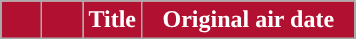<table class=wikitable style="background:#FFFFFF">
<tr style="color:#FFFFFF">
<th style="background:#B11030; width:20px"></th>
<th style="background:#B11030; width:20px"></th>
<th style="background:#B11030;">Title</th>
<th style="background:#B11030; width:135px">Original air date<br>









</th>
</tr>
</table>
